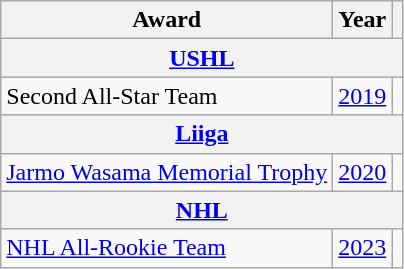<table class="wikitable">
<tr>
<th>Award</th>
<th>Year</th>
<th></th>
</tr>
<tr ALIGN="center" bgcolor="#e0e0e0">
<th colspan="3"><a href='#'>USHL</a></th>
</tr>
<tr>
<td>Second All-Star Team</td>
<td><a href='#'>2019</a></td>
<td></td>
</tr>
<tr ALIGN="center" bgcolor="#e0e0e0">
<th colspan="3"><a href='#'>Liiga</a></th>
</tr>
<tr>
<td><a href='#'>Jarmo Wasama Memorial Trophy</a></td>
<td><a href='#'>2020</a></td>
<td></td>
</tr>
<tr>
<th colspan="3"><a href='#'>NHL</a></th>
</tr>
<tr>
<td><a href='#'>NHL All-Rookie Team</a></td>
<td><a href='#'>2023</a></td>
<td></td>
</tr>
</table>
